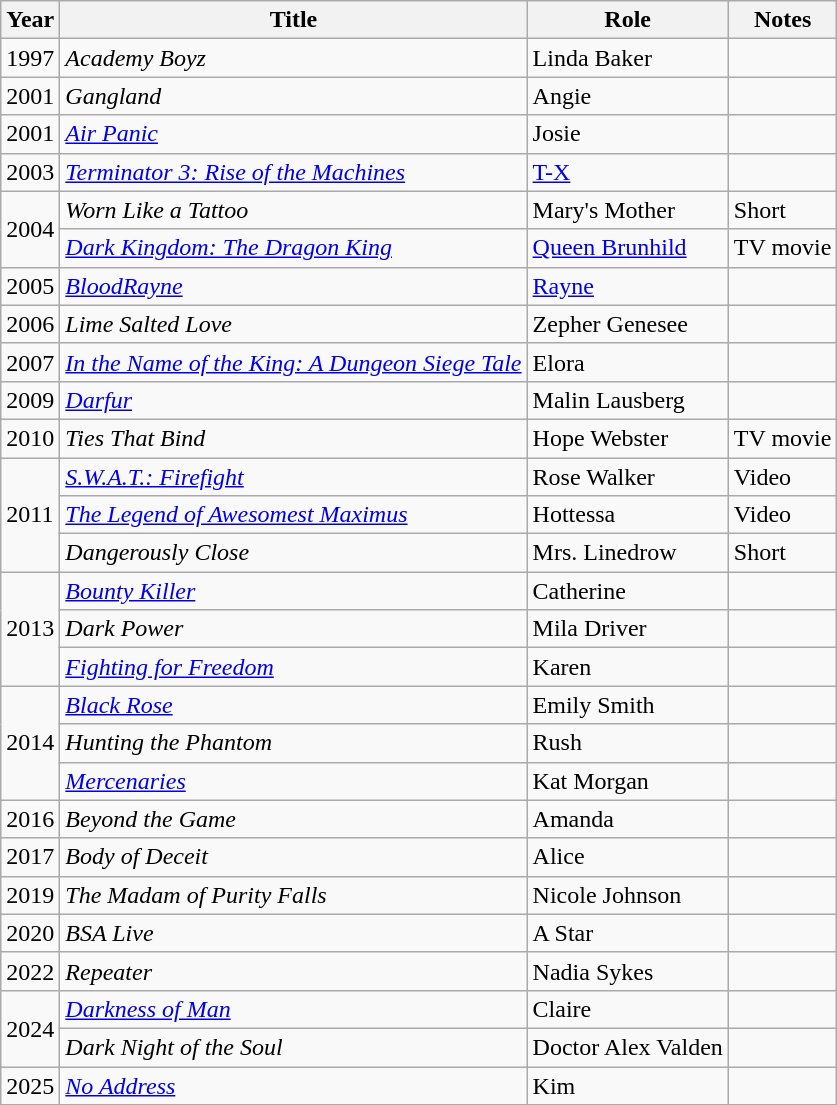<table class = "wikitable sortable">
<tr>
<th>Year</th>
<th>Title</th>
<th>Role</th>
<th>Notes</th>
</tr>
<tr>
<td>1997</td>
<td><em>Academy Boyz</em></td>
<td>Linda Baker</td>
<td></td>
</tr>
<tr>
<td>2001</td>
<td><em>Gangland</em></td>
<td>Angie</td>
<td></td>
</tr>
<tr>
<td>2001</td>
<td><em><a href='#'>Air Panic</a></em></td>
<td>Josie</td>
<td></td>
</tr>
<tr>
<td>2003</td>
<td><em><a href='#'>Terminator 3: Rise of the Machines</a></em></td>
<td><a href='#'>T-X</a></td>
<td></td>
</tr>
<tr>
<td rowspan="2">2004</td>
<td><em>Worn Like a Tattoo</em></td>
<td>Mary's Mother</td>
<td>Short</td>
</tr>
<tr>
<td><em><a href='#'>Dark Kingdom: The Dragon King</a></em></td>
<td><a href='#'>Queen Brunhild</a></td>
<td>TV movie</td>
</tr>
<tr>
<td>2005</td>
<td><em><a href='#'>BloodRayne</a></em></td>
<td><a href='#'>Rayne</a></td>
<td></td>
</tr>
<tr>
<td>2006</td>
<td><em>Lime Salted Love</em></td>
<td>Zepher Genesee</td>
<td></td>
</tr>
<tr>
<td>2007</td>
<td><em><a href='#'>In the Name of the King: A Dungeon Siege Tale</a></em></td>
<td>Elora</td>
<td></td>
</tr>
<tr>
<td>2009</td>
<td><em><a href='#'>Darfur</a></em></td>
<td>Malin Lausberg</td>
<td></td>
</tr>
<tr>
<td>2010</td>
<td><em>Ties That Bind</em></td>
<td>Hope Webster</td>
<td>TV movie</td>
</tr>
<tr>
<td rowspan="3">2011</td>
<td><em><a href='#'>S.W.A.T.: Firefight</a></em></td>
<td>Rose Walker</td>
<td>Video</td>
</tr>
<tr>
<td><em><a href='#'>The Legend of Awesomest Maximus</a></em></td>
<td>Hottessa</td>
<td>Video</td>
</tr>
<tr>
<td><em>Dangerously Close</em></td>
<td>Mrs. Linedrow</td>
<td>Short</td>
</tr>
<tr>
<td rowspan="3">2013</td>
<td><em><a href='#'>Bounty Killer</a></em></td>
<td>Catherine</td>
<td></td>
</tr>
<tr>
<td><em>Dark Power</em></td>
<td>Mila Driver</td>
<td></td>
</tr>
<tr>
<td><a href='#'><em>Fighting for Freedom</em></a></td>
<td>Karen</td>
<td></td>
</tr>
<tr>
<td rowspan="3">2014</td>
<td><em><a href='#'>Black Rose</a></em></td>
<td>Emily Smith</td>
<td></td>
</tr>
<tr>
<td><em>Hunting the Phantom</em></td>
<td>Rush</td>
<td></td>
</tr>
<tr>
<td><em><a href='#'>Mercenaries</a></em></td>
<td>Kat Morgan</td>
<td></td>
</tr>
<tr>
<td>2016</td>
<td><em>Beyond the Game</em></td>
<td>Amanda</td>
<td></td>
</tr>
<tr>
<td>2017</td>
<td><em>Body of Deceit</em></td>
<td>Alice</td>
<td></td>
</tr>
<tr>
<td>2019</td>
<td><em>The Madam of Purity Falls</em></td>
<td>Nicole Johnson</td>
<td></td>
</tr>
<tr>
<td>2020</td>
<td><em>BSA Live</em></td>
<td>A Star</td>
<td></td>
</tr>
<tr>
<td>2022</td>
<td><em>Repeater</em></td>
<td>Nadia Sykes</td>
<td></td>
</tr>
<tr>
<td rowspan="2">2024</td>
<td><em><a href='#'>Darkness of Man</a></em></td>
<td>Claire</td>
<td></td>
</tr>
<tr>
<td><em>Dark Night of the Soul</em></td>
<td>Doctor Alex Valden</td>
<td></td>
</tr>
<tr>
<td>2025</td>
<td><em><a href='#'>No Address</a></em></td>
<td>Kim</td>
<td></td>
</tr>
</table>
